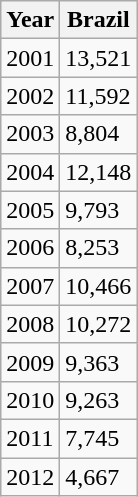<table class="wikitable">
<tr>
<th>Year</th>
<th>Brazil</th>
</tr>
<tr>
<td>2001</td>
<td>13,521</td>
</tr>
<tr>
<td>2002</td>
<td>11,592</td>
</tr>
<tr>
<td>2003</td>
<td>8,804</td>
</tr>
<tr>
<td>2004</td>
<td>12,148</td>
</tr>
<tr>
<td>2005</td>
<td>9,793</td>
</tr>
<tr>
<td>2006</td>
<td>8,253</td>
</tr>
<tr>
<td>2007</td>
<td>10,466</td>
</tr>
<tr>
<td>2008</td>
<td>10,272</td>
</tr>
<tr>
<td>2009</td>
<td>9,363</td>
</tr>
<tr>
<td>2010</td>
<td>9,263</td>
</tr>
<tr>
<td>2011</td>
<td>7,745</td>
</tr>
<tr>
<td>2012</td>
<td>4,667</td>
</tr>
</table>
